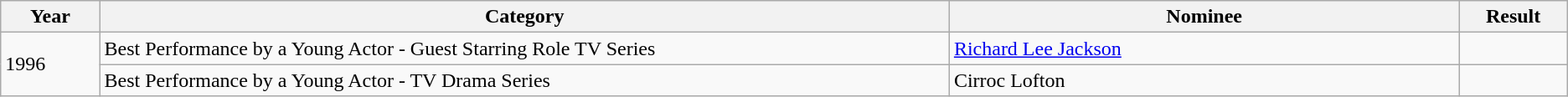<table class="wikitable">
<tr>
<th width="3.5%">Year</th>
<th width="30%">Category</th>
<th width="18%">Nominee</th>
<th width="3.5%">Result</th>
</tr>
<tr>
<td rowspan="2">1996</td>
<td>Best Performance by a Young Actor - Guest Starring Role TV Series</td>
<td><a href='#'>Richard Lee  Jackson</a></td>
<td></td>
</tr>
<tr>
<td>Best Performance by a Young Actor - TV Drama Series</td>
<td>Cirroc Lofton</td>
<td></td>
</tr>
</table>
